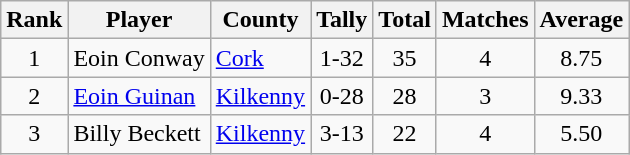<table class="wikitable">
<tr>
<th>Rank</th>
<th>Player</th>
<th>County</th>
<th>Tally</th>
<th>Total</th>
<th>Matches</th>
<th>Average</th>
</tr>
<tr>
<td rowspan=1 align=center>1</td>
<td>Eoin Conway</td>
<td><a href='#'>Cork</a></td>
<td align=center>1-32</td>
<td align=center>35</td>
<td align=center>4</td>
<td align=center>8.75</td>
</tr>
<tr>
<td rowspan=1 align=center>2</td>
<td><a href='#'>Eoin Guinan</a></td>
<td><a href='#'>Kilkenny</a></td>
<td align=center>0-28</td>
<td align=center>28</td>
<td align=center>3</td>
<td align=center>9.33</td>
</tr>
<tr>
<td rowspan=1 align=center>3</td>
<td>Billy Beckett</td>
<td><a href='#'>Kilkenny</a></td>
<td align=center>3-13</td>
<td align=center>22</td>
<td align=center>4</td>
<td align=center>5.50</td>
</tr>
</table>
